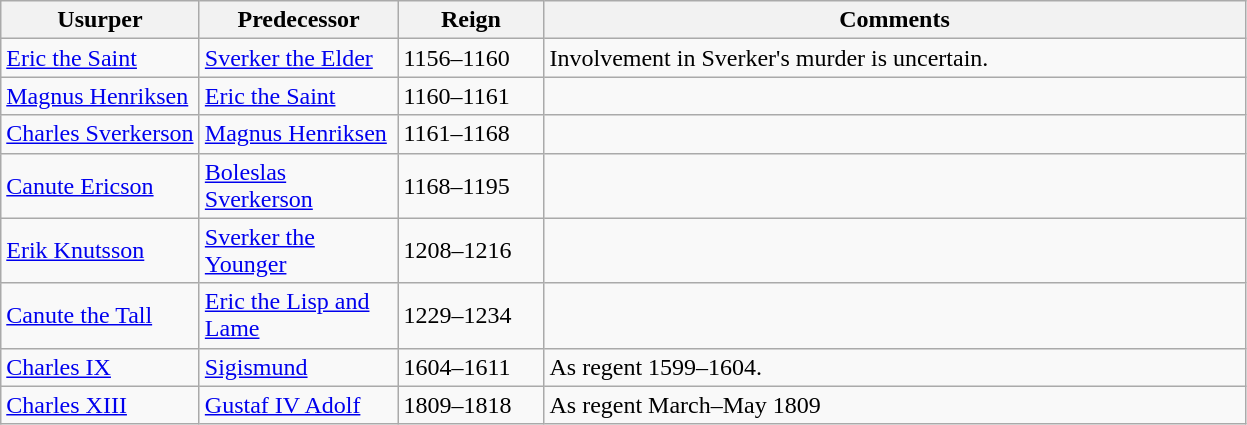<table class="wikitable">
<tr>
<th width="125">Usurper</th>
<th width="125">Predecessor</th>
<th width="90">Reign</th>
<th width="460">Comments</th>
</tr>
<tr>
<td><a href='#'>Eric the Saint</a></td>
<td><a href='#'>Sverker the Elder</a></td>
<td>1156–1160</td>
<td>Involvement in Sverker's murder is uncertain.</td>
</tr>
<tr>
<td><a href='#'>Magnus Henriksen</a></td>
<td><a href='#'>Eric the Saint</a></td>
<td>1160–1161</td>
<td></td>
</tr>
<tr>
<td><a href='#'>Charles Sverkerson</a></td>
<td><a href='#'>Magnus Henriksen</a></td>
<td>1161–1168</td>
<td></td>
</tr>
<tr>
<td><a href='#'>Canute Ericson</a></td>
<td><a href='#'>Boleslas Sverkerson</a></td>
<td>1168–1195</td>
<td></td>
</tr>
<tr>
<td><a href='#'>Erik Knutsson</a></td>
<td><a href='#'>Sverker the Younger</a></td>
<td>1208–1216</td>
<td></td>
</tr>
<tr>
<td><a href='#'>Canute the Tall</a></td>
<td><a href='#'>Eric the Lisp and Lame</a></td>
<td>1229–1234</td>
<td></td>
</tr>
<tr>
<td><a href='#'>Charles IX</a></td>
<td><a href='#'>Sigismund</a></td>
<td>1604–1611</td>
<td>As regent 1599–1604.</td>
</tr>
<tr>
<td><a href='#'>Charles XIII</a></td>
<td><a href='#'>Gustaf IV Adolf</a></td>
<td>1809–1818</td>
<td>As regent March–May 1809</td>
</tr>
</table>
